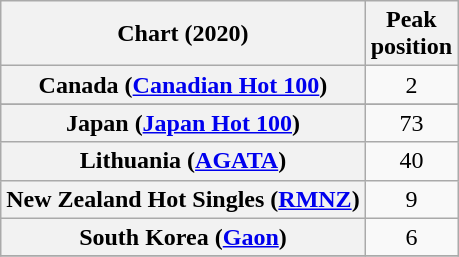<table class="wikitable sortable plainrowheaders" style="text-align:center">
<tr>
<th scope="col">Chart (2020)</th>
<th scope="col">Peak<br>position</th>
</tr>
<tr>
<th scope="row">Canada (<a href='#'>Canadian Hot 100</a>)</th>
<td>2</td>
</tr>
<tr>
</tr>
<tr>
<th scope="row">Japan (<a href='#'>Japan Hot 100</a>)</th>
<td>73</td>
</tr>
<tr>
<th scope="row">Lithuania (<a href='#'>AGATA</a>)</th>
<td>40</td>
</tr>
<tr>
<th scope="row">New Zealand Hot Singles (<a href='#'>RMNZ</a>)</th>
<td>9</td>
</tr>
<tr>
<th scope="row">South Korea (<a href='#'>Gaon</a>)</th>
<td>6</td>
</tr>
<tr>
</tr>
</table>
